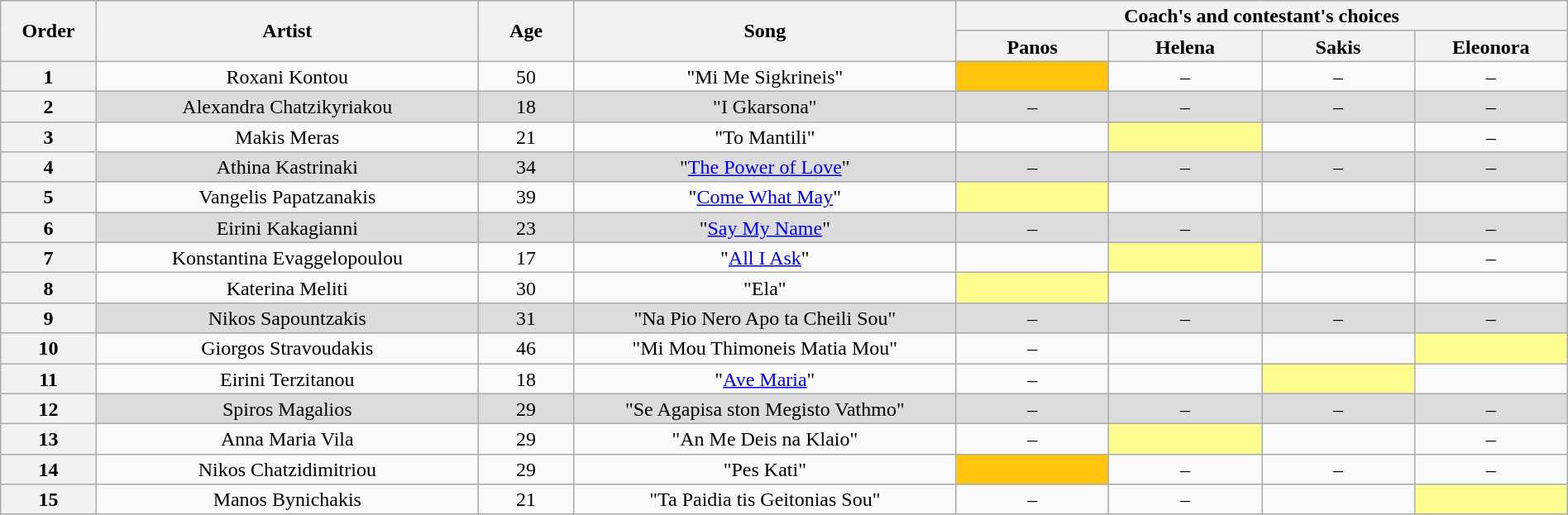<table class="wikitable" style="text-align:center; line-height:17px; width:100%;">
<tr>
<th scope="col" rowspan="2" width="05%">Order</th>
<th scope="col" rowspan="2" width="20%">Artist</th>
<th scope="col" rowspan="2" width="05%">Age</th>
<th scope="col" rowspan="2" width="20%">Song</th>
<th scope="col" colspan="4" width="32%">Coach's and contestant's choices</th>
</tr>
<tr>
<th width="08%">Panos</th>
<th width="08%">Helena</th>
<th width="08%">Sakis</th>
<th width="08%">Eleonora</th>
</tr>
<tr>
<th>1</th>
<td>Roxani Kontou</td>
<td>50</td>
<td>"Mi Me Sigkrineis"</td>
<td style="background: #FFC50C;"></td>
<td>–</td>
<td>–</td>
<td>–</td>
</tr>
<tr style="background: #DCDCDC;" |>
<th>2</th>
<td>Alexandra Chatzikyriakou</td>
<td>18</td>
<td>"I Gkarsona"</td>
<td>–</td>
<td>–</td>
<td>–</td>
<td>–</td>
</tr>
<tr>
<th>3</th>
<td>Makis Meras</td>
<td>21</td>
<td>"To Mantili"</td>
<td></td>
<td style="background: #fdfc8f;"></td>
<td></td>
<td>–</td>
</tr>
<tr style="background: #DCDCDC;" |>
<th>4</th>
<td>Athina Kastrinaki</td>
<td>34</td>
<td>"<a href='#'>The Power of Love</a>"</td>
<td>–</td>
<td>–</td>
<td>–</td>
<td>–</td>
</tr>
<tr>
<th>5</th>
<td>Vangelis Papatzanakis</td>
<td>39</td>
<td>"<a href='#'>Come What May</a>"</td>
<td style="background: #fdfc8f;"></td>
<td></td>
<td></td>
<td></td>
</tr>
<tr style="background: #DCDCDC;" |>
<th>6</th>
<td>Eirini Kakagianni</td>
<td>23</td>
<td>"<a href='#'>Say My Name</a>"</td>
<td>–</td>
<td>–</td>
<td></td>
<td>–</td>
</tr>
<tr>
<th>7</th>
<td>Konstantina Evaggelopoulou</td>
<td>17</td>
<td>"<a href='#'>All I Ask</a>"</td>
<td></td>
<td style="background: #fdfc8f;"></td>
<td></td>
<td>–</td>
</tr>
<tr>
<th>8</th>
<td>Katerina Meliti</td>
<td>30</td>
<td>"Ela"</td>
<td style="background: #fdfc8f;"></td>
<td></td>
<td></td>
<td></td>
</tr>
<tr style="background: #DCDCDC;" |>
<th>9</th>
<td>Nikos Sapountzakis</td>
<td>31</td>
<td>"Na Pio Nero Apo ta Cheili Sou"</td>
<td>–</td>
<td>–</td>
<td>–</td>
<td>–</td>
</tr>
<tr>
<th>10</th>
<td>Giorgos Stravoudakis</td>
<td>46</td>
<td>"Mi Mou Thimoneis Matia Mou"</td>
<td>–</td>
<td></td>
<td></td>
<td style="background: #fdfc8f;"></td>
</tr>
<tr>
<th>11</th>
<td>Eirini Terzitanou</td>
<td>18</td>
<td>"<a href='#'>Ave Maria</a>"</td>
<td>–</td>
<td></td>
<td style="background: #fdfc8f;"></td>
<td></td>
</tr>
<tr style="background: #DCDCDC;" |>
<th>12</th>
<td>Spiros Magalios</td>
<td>29</td>
<td>"Se Agapisa ston Megisto Vathmo"</td>
<td>–</td>
<td>–</td>
<td>–</td>
<td>–</td>
</tr>
<tr>
<th>13</th>
<td>Anna Maria Vila</td>
<td>29</td>
<td>"An Me Deis na Klaio"</td>
<td>–</td>
<td style="background: #fdfc8f;"></td>
<td></td>
<td>–</td>
</tr>
<tr>
<th>14</th>
<td>Nikos Chatzidimitriou</td>
<td>29</td>
<td>"Pes Kati"</td>
<td style="background: #FFC50C;"></td>
<td>–</td>
<td>–</td>
<td>–</td>
</tr>
<tr>
<th>15</th>
<td>Manos Bynichakis</td>
<td>21</td>
<td>"Ta Paidia tis Geitonias Sou"</td>
<td>–</td>
<td>–</td>
<td></td>
<td style="background: #fdfc8f;"></td>
</tr>
</table>
